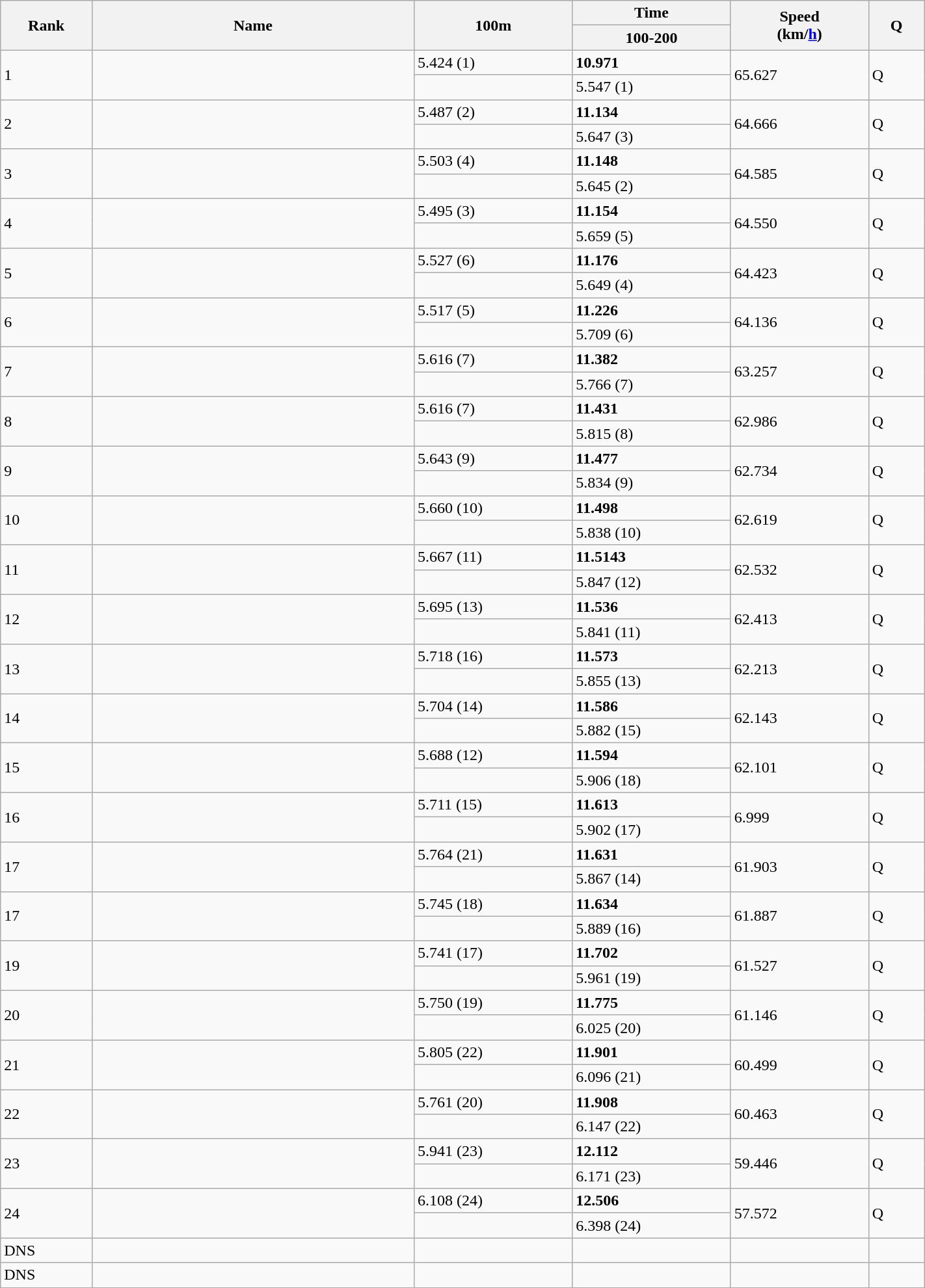<table class="wikitable" width=75%>
<tr>
<th rowspan=2 width=20>Rank</th>
<th rowspan=2 width=150>Name</th>
<th rowspan=2 width=70>100m</th>
<th width=70>Time</th>
<th rowspan=2 width=60>Speed<br>(km/<a href='#'>h</a>)</th>
<th width=20 rowspan=2>Q</th>
</tr>
<tr>
<th>100-200</th>
</tr>
<tr>
<td rowspan=2>1</td>
<td rowspan=2></td>
<td>5.424 (1)</td>
<td><strong>10.971</strong></td>
<td rowspan=2>65.627</td>
<td rowspan=2>Q</td>
</tr>
<tr>
<td></td>
<td>5.547 (1)</td>
</tr>
<tr>
<td rowspan=2>2</td>
<td rowspan=2></td>
<td>5.487 (2)</td>
<td><strong>11.134</strong></td>
<td rowspan=2>64.666</td>
<td rowspan=2>Q</td>
</tr>
<tr>
<td></td>
<td>5.647 (3)</td>
</tr>
<tr>
<td rowspan=2>3</td>
<td rowspan=2></td>
<td>5.503 (4)</td>
<td><strong>11.148</strong></td>
<td rowspan=2>64.585</td>
<td rowspan=2>Q</td>
</tr>
<tr>
<td></td>
<td>5.645 (2)</td>
</tr>
<tr>
<td rowspan=2>4</td>
<td rowspan=2></td>
<td>5.495 (3)</td>
<td><strong>11.154</strong></td>
<td rowspan=2>64.550</td>
<td rowspan=2>Q</td>
</tr>
<tr>
<td></td>
<td>5.659 (5)</td>
</tr>
<tr>
<td rowspan=2>5</td>
<td rowspan=2></td>
<td>5.527 (6)</td>
<td><strong>11.176</strong></td>
<td rowspan=2>64.423</td>
<td rowspan=2>Q</td>
</tr>
<tr>
<td></td>
<td>5.649 (4)</td>
</tr>
<tr>
<td rowspan=2>6</td>
<td rowspan=2></td>
<td>5.517 (5)</td>
<td><strong>11.226</strong></td>
<td rowspan=2>64.136</td>
<td rowspan=2>Q</td>
</tr>
<tr>
<td></td>
<td>5.709 (6)</td>
</tr>
<tr>
<td rowspan=2>7</td>
<td rowspan=2></td>
<td>5.616 (7)</td>
<td><strong>11.382</strong></td>
<td rowspan=2>63.257</td>
<td rowspan=2>Q</td>
</tr>
<tr>
<td></td>
<td>5.766 (7)</td>
</tr>
<tr>
<td rowspan=2>8</td>
<td rowspan=2></td>
<td>5.616 (7)</td>
<td><strong>11.431</strong></td>
<td rowspan=2>62.986</td>
<td rowspan=2>Q</td>
</tr>
<tr>
<td></td>
<td>5.815 (8)</td>
</tr>
<tr>
<td rowspan=2>9</td>
<td rowspan=2></td>
<td>5.643 (9)</td>
<td><strong>11.477</strong></td>
<td rowspan=2>62.734</td>
<td rowspan=2>Q</td>
</tr>
<tr>
<td></td>
<td>5.834 (9)</td>
</tr>
<tr>
<td rowspan=2>10</td>
<td rowspan=2></td>
<td>5.660 (10)</td>
<td><strong>11.498</strong></td>
<td rowspan=2>62.619</td>
<td rowspan=2>Q</td>
</tr>
<tr>
<td></td>
<td>5.838 (10)</td>
</tr>
<tr>
<td rowspan=2>11</td>
<td rowspan=2></td>
<td>5.667 (11)</td>
<td><strong>11.5143</strong></td>
<td rowspan=2>62.532</td>
<td rowspan=2>Q</td>
</tr>
<tr>
<td></td>
<td>5.847 (12)</td>
</tr>
<tr>
<td rowspan=2>12</td>
<td rowspan=2></td>
<td>5.695 (13)</td>
<td><strong>11.536</strong></td>
<td rowspan=2>62.413</td>
<td rowspan=2>Q</td>
</tr>
<tr>
<td></td>
<td>5.841 (11)</td>
</tr>
<tr>
<td rowspan=2>13</td>
<td rowspan=2></td>
<td>5.718 (16)</td>
<td><strong>11.573</strong></td>
<td rowspan=2>62.213</td>
<td rowspan=2>Q</td>
</tr>
<tr>
<td></td>
<td>5.855 (13)</td>
</tr>
<tr>
<td rowspan=2>14</td>
<td rowspan=2></td>
<td>5.704 (14)</td>
<td><strong>11.586</strong></td>
<td rowspan=2>62.143</td>
<td rowspan=2>Q</td>
</tr>
<tr>
<td></td>
<td>5.882 (15)</td>
</tr>
<tr>
<td rowspan=2>15</td>
<td rowspan=2></td>
<td>5.688 (12)</td>
<td><strong>11.594</strong></td>
<td rowspan=2>62.101</td>
<td rowspan=2>Q</td>
</tr>
<tr>
<td></td>
<td>5.906 (18)</td>
</tr>
<tr>
<td rowspan=2>16</td>
<td rowspan=2></td>
<td>5.711 (15)</td>
<td><strong>11.613</strong></td>
<td rowspan=2>6.999</td>
<td rowspan=2>Q</td>
</tr>
<tr>
<td></td>
<td>5.902 (17)</td>
</tr>
<tr>
<td rowspan=2>17</td>
<td rowspan=2></td>
<td>5.764 (21)</td>
<td><strong>11.631</strong></td>
<td rowspan=2>61.903</td>
<td rowspan=2>Q</td>
</tr>
<tr>
<td></td>
<td>5.867 (14)</td>
</tr>
<tr>
<td rowspan=2>17</td>
<td rowspan=2></td>
<td>5.745 (18)</td>
<td><strong>11.634</strong></td>
<td rowspan=2>61.887</td>
<td rowspan=2>Q</td>
</tr>
<tr>
<td></td>
<td>5.889 (16)</td>
</tr>
<tr>
<td rowspan=2>19</td>
<td rowspan=2></td>
<td>5.741 (17)</td>
<td><strong>11.702</strong></td>
<td rowspan=2>61.527</td>
<td rowspan=2>Q</td>
</tr>
<tr>
<td></td>
<td>5.961 (19)</td>
</tr>
<tr>
<td rowspan=2>20</td>
<td rowspan=2></td>
<td>5.750 (19)</td>
<td><strong>11.775</strong></td>
<td rowspan=2>61.146</td>
<td rowspan=2>Q</td>
</tr>
<tr>
<td></td>
<td>6.025 (20)</td>
</tr>
<tr>
<td rowspan=2>21</td>
<td rowspan=2></td>
<td>5.805 (22)</td>
<td><strong>11.901</strong></td>
<td rowspan=2>60.499</td>
<td rowspan=2>Q</td>
</tr>
<tr>
<td></td>
<td>6.096 (21)</td>
</tr>
<tr>
<td rowspan=2>22</td>
<td rowspan=2></td>
<td>5.761 (20)</td>
<td><strong>11.908</strong></td>
<td rowspan=2>60.463</td>
<td rowspan=2>Q</td>
</tr>
<tr>
<td></td>
<td>6.147 (22)</td>
</tr>
<tr>
<td rowspan=2>23</td>
<td rowspan=2></td>
<td>5.941 (23)</td>
<td><strong>12.112</strong></td>
<td rowspan=2>59.446</td>
<td rowspan=2>Q</td>
</tr>
<tr>
<td></td>
<td>6.171 (23)</td>
</tr>
<tr>
<td rowspan=2>24</td>
<td rowspan=2></td>
<td>6.108 (24)</td>
<td><strong>12.506</strong></td>
<td rowspan=2>57.572</td>
<td rowspan=2>Q</td>
</tr>
<tr>
<td></td>
<td>6.398 (24)</td>
</tr>
<tr>
<td>DNS</td>
<td></td>
<td></td>
<td></td>
<td></td>
<td></td>
</tr>
<tr>
<td>DNS</td>
<td></td>
<td></td>
<td></td>
<td></td>
<td></td>
</tr>
</table>
